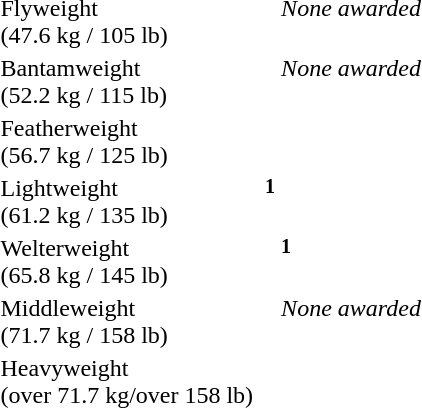<table>
<tr valign="top">
<td>Flyweight <br> (47.6 kg / 105 lb)<br></td>
<td></td>
<td></td>
<td><em>None awarded</em></td>
</tr>
<tr valign="top">
<td>Bantamweight<br> (52.2 kg / 115 lb)<br></td>
<td></td>
<td></td>
<td><em>None awarded</em></td>
</tr>
<tr valign="top">
<td>Featherweight<br> (56.7 kg / 125 lb)<br></td>
<td></td>
<td></td>
<td></td>
</tr>
<tr valign="top">
<td>Lightweight<br> (61.2 kg / 135 lb)<br></td>
<td></td>
<td> <sup><strong>1</strong></sup></td>
<td></td>
</tr>
<tr valign="top">
<td>Welterweight<br> (65.8 kg / 145 lb)<br></td>
<td></td>
<td></td>
<td><sup><strong>1</strong></sup></td>
</tr>
<tr valign="top">
<td>Middleweight<br> (71.7 kg / 158 lb)<br></td>
<td></td>
<td></td>
<td><em>None awarded</em></td>
</tr>
<tr valign="top">
<td>Heavyweight <br> (over 71.7 kg/over 158 lb)<br></td>
<td></td>
<td></td>
<td></td>
</tr>
</table>
